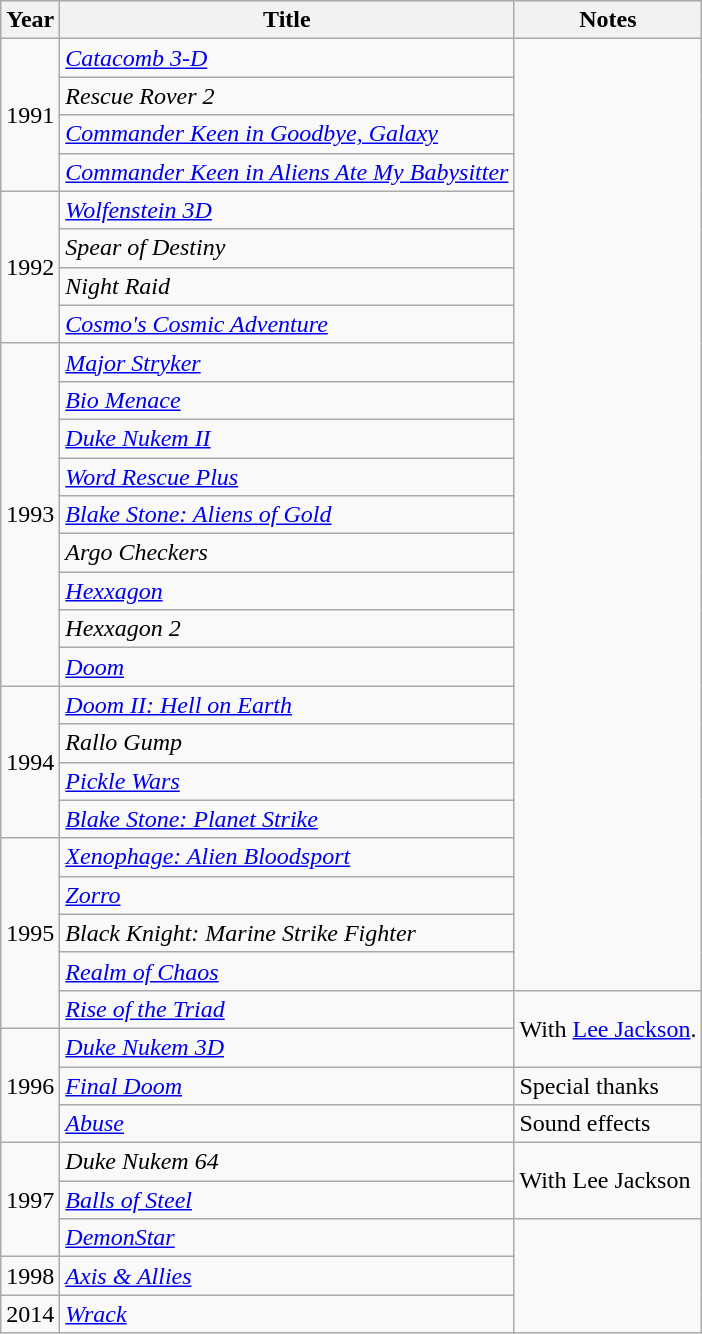<table class="wikitable">
<tr>
<th>Year</th>
<th>Title</th>
<th>Notes</th>
</tr>
<tr>
<td rowspan ="4">1991</td>
<td><em><a href='#'>Catacomb 3-D</a></em></td>
<td rowspan ="25"></td>
</tr>
<tr>
<td><em>Rescue Rover 2</em></td>
</tr>
<tr>
<td><em><a href='#'>Commander Keen in Goodbye, Galaxy</a></em></td>
</tr>
<tr>
<td><em><a href='#'>Commander Keen in Aliens Ate My Babysitter</a></em></td>
</tr>
<tr>
<td rowspan ="4">1992</td>
<td><em><a href='#'>Wolfenstein 3D</a></em></td>
</tr>
<tr>
<td><em>Spear of Destiny</em></td>
</tr>
<tr>
<td><em>Night Raid</em></td>
</tr>
<tr>
<td><em><a href='#'>Cosmo's Cosmic Adventure</a></em></td>
</tr>
<tr>
<td rowspan ="9">1993</td>
<td><em><a href='#'>Major Stryker</a></em></td>
</tr>
<tr>
<td><em><a href='#'>Bio Menace</a></em></td>
</tr>
<tr>
<td><em><a href='#'>Duke Nukem II</a></em></td>
</tr>
<tr>
<td><em><a href='#'>Word Rescue Plus</a></em></td>
</tr>
<tr>
<td><em><a href='#'>Blake Stone: Aliens of Gold</a></em></td>
</tr>
<tr>
<td><em>Argo Checkers</em></td>
</tr>
<tr>
<td><em><a href='#'>Hexxagon</a></em></td>
</tr>
<tr>
<td><em>Hexxagon 2</em></td>
</tr>
<tr>
<td><em><a href='#'>Doom</a></em></td>
</tr>
<tr>
<td rowspan ="4">1994</td>
<td><em><a href='#'>Doom II: Hell on Earth</a></em></td>
</tr>
<tr>
<td><em>Rallo Gump</em></td>
</tr>
<tr>
<td><em><a href='#'>Pickle Wars</a></em></td>
</tr>
<tr>
<td><em><a href='#'>Blake Stone: Planet Strike</a></em></td>
</tr>
<tr>
<td rowspan ="5">1995</td>
<td><em><a href='#'>Xenophage: Alien Bloodsport</a></em></td>
</tr>
<tr>
<td><em><a href='#'>Zorro</a></em></td>
</tr>
<tr>
<td><em>Black Knight: Marine Strike Fighter</em></td>
</tr>
<tr>
<td><em><a href='#'>Realm of Chaos</a></em></td>
</tr>
<tr>
<td><em><a href='#'>Rise of the Triad</a></em></td>
<td rowspan="2">With <a href='#'>Lee Jackson</a>.</td>
</tr>
<tr>
<td rowspan ="3">1996</td>
<td><em><a href='#'>Duke Nukem 3D</a></em></td>
</tr>
<tr>
<td><em><a href='#'>Final Doom</a></em></td>
<td>Special thanks</td>
</tr>
<tr>
<td><em><a href='#'>Abuse</a></em></td>
<td>Sound effects</td>
</tr>
<tr>
<td rowspan ="3">1997</td>
<td><em>Duke Nukem 64</em></td>
<td rowspan="2">With Lee Jackson</td>
</tr>
<tr>
<td><em><a href='#'>Balls of Steel</a></em></td>
</tr>
<tr>
<td><em><a href='#'>DemonStar</a></em></td>
<td rowspan="3"></td>
</tr>
<tr>
<td>1998</td>
<td><em><a href='#'>Axis & Allies</a></em></td>
</tr>
<tr>
<td>2014</td>
<td><em><a href='#'>Wrack</a></em></td>
</tr>
</table>
